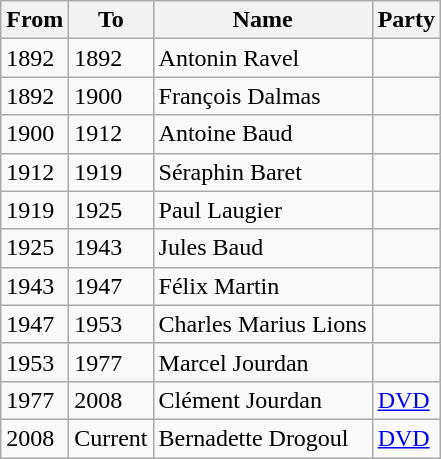<table class="wikitable">
<tr>
<th>From</th>
<th>To</th>
<th>Name</th>
<th>Party</th>
</tr>
<tr>
<td>1892</td>
<td>1892</td>
<td>Antonin Ravel</td>
<td></td>
</tr>
<tr>
<td>1892</td>
<td>1900</td>
<td>François Dalmas</td>
<td></td>
</tr>
<tr>
<td>1900</td>
<td>1912</td>
<td>Antoine Baud</td>
<td></td>
</tr>
<tr>
<td>1912</td>
<td>1919</td>
<td>Séraphin Baret</td>
<td></td>
</tr>
<tr>
<td>1919</td>
<td>1925</td>
<td>Paul Laugier</td>
<td></td>
</tr>
<tr>
<td>1925</td>
<td>1943</td>
<td>Jules Baud</td>
<td></td>
</tr>
<tr>
<td>1943</td>
<td>1947</td>
<td>Félix Martin</td>
<td></td>
</tr>
<tr>
<td>1947</td>
<td>1953</td>
<td>Charles Marius Lions</td>
<td></td>
</tr>
<tr>
<td>1953</td>
<td>1977</td>
<td>Marcel Jourdan</td>
<td></td>
</tr>
<tr>
<td>1977</td>
<td>2008</td>
<td>Clément Jourdan</td>
<td><a href='#'>DVD</a></td>
</tr>
<tr>
<td>2008</td>
<td>Current</td>
<td>Bernadette Drogoul</td>
<td><a href='#'>DVD</a></td>
</tr>
</table>
